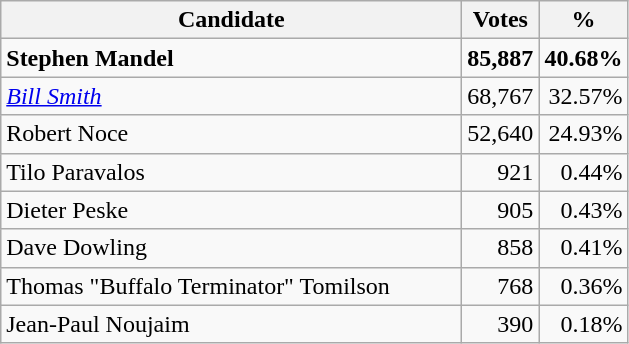<table class="wikitable">
<tr>
<th width=300px>Candidate</th>
<th>Votes</th>
<th>%</th>
</tr>
<tr>
<td><strong>Stephen Mandel</strong></td>
<td align="right"><strong>85,887</strong></td>
<td align="right"><strong>40.68%</strong></td>
</tr>
<tr>
<td><em><a href='#'>Bill Smith</a></em></td>
<td align="right">68,767</td>
<td align="right">32.57%</td>
</tr>
<tr>
<td>Robert Noce</td>
<td align="right">52,640</td>
<td align="right">24.93%</td>
</tr>
<tr>
<td>Tilo Paravalos</td>
<td align="right">921</td>
<td align="right">0.44%</td>
</tr>
<tr>
<td>Dieter Peske</td>
<td align="right">905</td>
<td align="right">0.43%</td>
</tr>
<tr>
<td>Dave Dowling</td>
<td align="right">858</td>
<td align="right">0.41%</td>
</tr>
<tr>
<td>Thomas "Buffalo Terminator" Tomilson</td>
<td align="right">768</td>
<td align="right">0.36%</td>
</tr>
<tr>
<td>Jean-Paul Noujaim</td>
<td align="right">390</td>
<td align="right">0.18%</td>
</tr>
</table>
